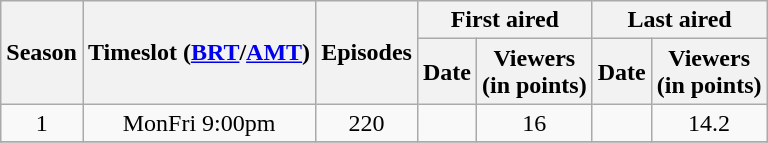<table class="wikitable" style="text-align: center">
<tr>
<th scope="col" rowspan="2">Season</th>
<th scope="col" rowspan="2">Timeslot (<a href='#'>BRT</a>/<a href='#'>AMT</a>)</th>
<th scope="col" rowspan="2" colspan="1">Episodes</th>
<th scope="col" colspan="2">First aired</th>
<th scope="col" colspan="2">Last aired</th>
</tr>
<tr>
<th scope="col">Date</th>
<th scope="col">Viewers<br>(in points)</th>
<th scope="col">Date</th>
<th scope="col">Viewers<br>(in points)</th>
</tr>
<tr>
<td>1</td>
<td>MonFri 9:00pm</td>
<td>220</td>
<td></td>
<td>16</td>
<td></td>
<td>14.2</td>
</tr>
<tr>
</tr>
</table>
